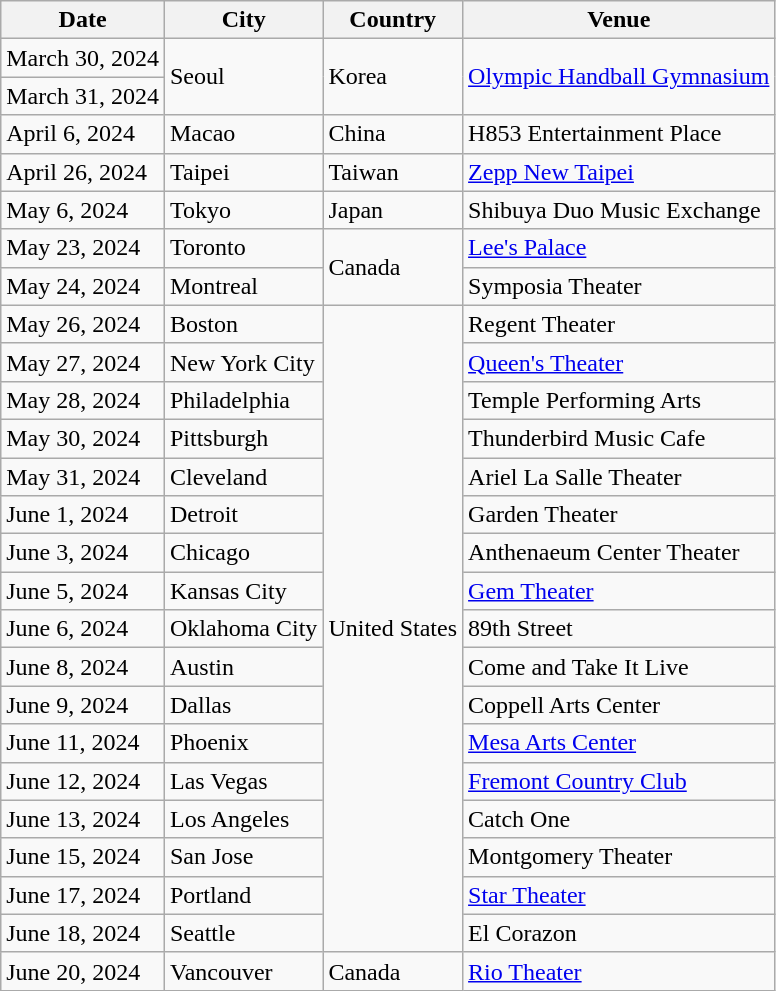<table class="wikitable">
<tr>
<th>Date</th>
<th>City</th>
<th>Country</th>
<th>Venue</th>
</tr>
<tr>
<td>March 30, 2024</td>
<td rowspan="2">Seoul</td>
<td rowspan="2">Korea</td>
<td rowspan="2"><a href='#'>Olympic Handball Gymnasium</a></td>
</tr>
<tr>
<td>March 31, 2024</td>
</tr>
<tr>
<td>April 6, 2024</td>
<td>Macao</td>
<td>China</td>
<td>H853 Entertainment Place</td>
</tr>
<tr>
<td>April 26, 2024</td>
<td>Taipei</td>
<td>Taiwan</td>
<td><a href='#'>Zepp New Taipei</a></td>
</tr>
<tr>
<td>May 6, 2024</td>
<td>Tokyo</td>
<td>Japan</td>
<td>Shibuya Duo Music Exchange</td>
</tr>
<tr>
<td>May 23, 2024</td>
<td>Toronto</td>
<td rowspan="2">Canada</td>
<td><a href='#'>Lee's Palace</a></td>
</tr>
<tr>
<td>May 24, 2024</td>
<td>Montreal</td>
<td>Symposia Theater</td>
</tr>
<tr>
<td>May 26, 2024</td>
<td>Boston</td>
<td rowspan="17">United States</td>
<td>Regent Theater</td>
</tr>
<tr>
<td>May 27, 2024</td>
<td>New York City</td>
<td><a href='#'>Queen's Theater</a></td>
</tr>
<tr>
<td>May 28, 2024</td>
<td>Philadelphia</td>
<td>Temple Performing Arts</td>
</tr>
<tr>
<td>May 30, 2024</td>
<td>Pittsburgh</td>
<td>Thunderbird Music Cafe</td>
</tr>
<tr>
<td>May 31, 2024</td>
<td>Cleveland</td>
<td>Ariel La Salle Theater</td>
</tr>
<tr>
<td>June 1, 2024</td>
<td>Detroit</td>
<td>Garden Theater</td>
</tr>
<tr>
<td>June 3, 2024</td>
<td>Chicago</td>
<td>Anthenaeum Center Theater</td>
</tr>
<tr>
<td>June 5, 2024</td>
<td>Kansas City</td>
<td><a href='#'>Gem Theater</a></td>
</tr>
<tr>
<td>June 6, 2024</td>
<td>Oklahoma City</td>
<td>89th Street</td>
</tr>
<tr>
<td>June 8, 2024</td>
<td>Austin</td>
<td>Come and Take It Live</td>
</tr>
<tr>
<td>June 9, 2024</td>
<td>Dallas</td>
<td>Coppell Arts Center</td>
</tr>
<tr>
<td>June 11, 2024</td>
<td>Phoenix</td>
<td><a href='#'>Mesa Arts Center</a></td>
</tr>
<tr>
<td>June 12, 2024</td>
<td>Las Vegas</td>
<td><a href='#'>Fremont Country Club</a></td>
</tr>
<tr>
<td>June 13, 2024</td>
<td>Los Angeles</td>
<td>Catch One</td>
</tr>
<tr>
<td>June 15, 2024</td>
<td>San Jose</td>
<td>Montgomery Theater</td>
</tr>
<tr>
<td>June 17, 2024</td>
<td>Portland</td>
<td><a href='#'>Star Theater</a></td>
</tr>
<tr>
<td>June 18, 2024</td>
<td>Seattle</td>
<td>El Corazon</td>
</tr>
<tr>
<td>June 20, 2024</td>
<td>Vancouver</td>
<td>Canada</td>
<td><a href='#'>Rio Theater</a></td>
</tr>
</table>
